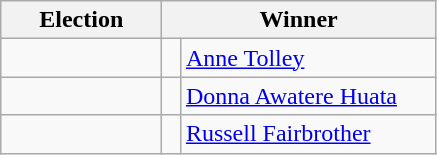<table class=wikitable>
<tr>
<th width=100>Election</th>
<th style="width:175px;" colspan="2">Winner</th>
</tr>
<tr>
<td></td>
<td width=5 bgcolor=></td>
<td><a href='#'>Anne Tolley</a></td>
</tr>
<tr>
<td></td>
<td bgcolor=></td>
<td><a href='#'>Donna Awatere Huata</a></td>
</tr>
<tr>
<td></td>
<td bgcolor=></td>
<td><a href='#'>Russell Fairbrother</a></td>
</tr>
</table>
